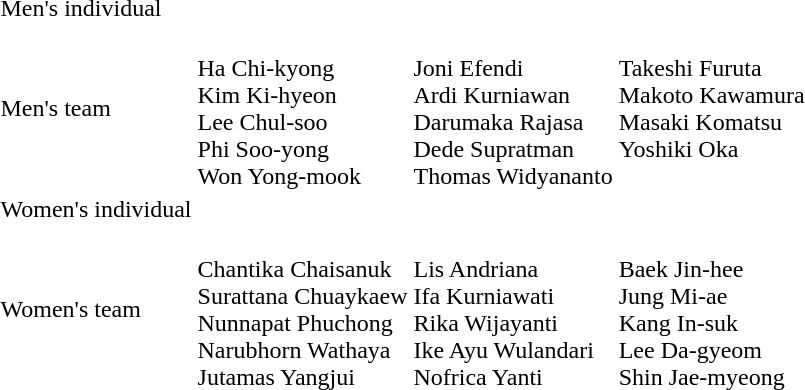<table>
<tr>
<td>Men's individual</td>
<td></td>
<td></td>
<td></td>
</tr>
<tr>
<td>Men's team</td>
<td><br>Ha Chi-kyong<br>Kim Ki-hyeon<br>Lee Chul-soo<br>Phi Soo-yong<br>Won Yong-mook</td>
<td><br>Joni Efendi<br>Ardi Kurniawan<br>Darumaka Rajasa<br>Dede Supratman<br>Thomas Widyananto</td>
<td valign=top><br>Takeshi Furuta<br>Makoto Kawamura<br>Masaki Komatsu<br>Yoshiki Oka</td>
</tr>
<tr>
<td>Women's individual</td>
<td></td>
<td></td>
<td></td>
</tr>
<tr>
<td>Women's team</td>
<td><br>Chantika Chaisanuk<br>Surattana Chuaykaew<br>Nunnapat Phuchong<br>Narubhorn Wathaya<br>Jutamas Yangjui</td>
<td><br>Lis Andriana<br>Ifa Kurniawati<br>Rika Wijayanti<br>Ike Ayu Wulandari<br>Nofrica Yanti</td>
<td><br>Baek Jin-hee<br>Jung Mi-ae<br>Kang In-suk<br>Lee Da-gyeom<br>Shin Jae-myeong</td>
</tr>
</table>
